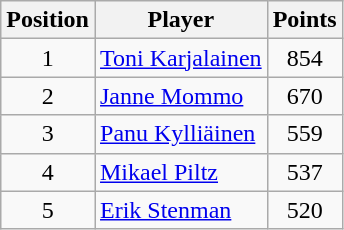<table class=wikitable>
<tr>
<th>Position</th>
<th>Player</th>
<th>Points</th>
</tr>
<tr>
<td align=center>1</td>
<td> <a href='#'>Toni Karjalainen</a></td>
<td align=center>854</td>
</tr>
<tr>
<td align=center>2</td>
<td> <a href='#'>Janne Mommo</a></td>
<td align=center>670</td>
</tr>
<tr>
<td align=center>3</td>
<td> <a href='#'>Panu Kylliäinen</a></td>
<td align=center>559</td>
</tr>
<tr>
<td align=center>4</td>
<td> <a href='#'>Mikael Piltz</a></td>
<td align=center>537</td>
</tr>
<tr>
<td align=center>5</td>
<td> <a href='#'>Erik Stenman</a></td>
<td align=center>520</td>
</tr>
</table>
